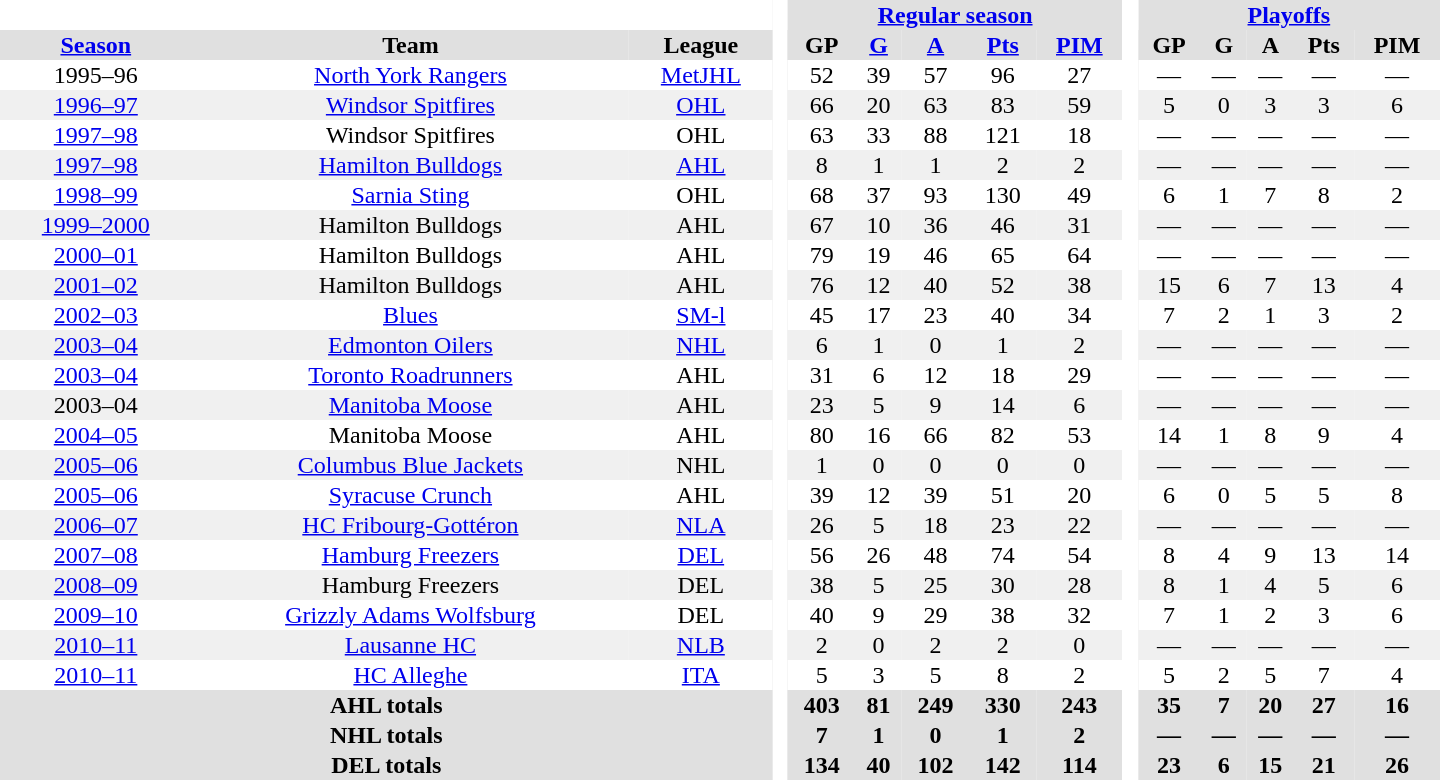<table border="0" cellpadding="1" cellspacing="0" style="text-align:center; width:60em">
<tr bgcolor="#e0e0e0">
<th colspan="3" bgcolor="#ffffff"> </th>
<th rowspan="99" bgcolor="#ffffff"> </th>
<th colspan="5"><a href='#'>Regular season</a></th>
<th rowspan="99" bgcolor="#ffffff"> </th>
<th colspan="5"><a href='#'>Playoffs</a></th>
</tr>
<tr bgcolor="#e0e0e0">
<th><a href='#'>Season</a></th>
<th>Team</th>
<th>League</th>
<th>GP</th>
<th><a href='#'>G</a></th>
<th><a href='#'>A</a></th>
<th><a href='#'>Pts</a></th>
<th><a href='#'>PIM</a></th>
<th>GP</th>
<th>G</th>
<th>A</th>
<th>Pts</th>
<th>PIM</th>
</tr>
<tr>
<td>1995–96</td>
<td><a href='#'>North York Rangers</a></td>
<td><a href='#'>MetJHL</a></td>
<td>52</td>
<td>39</td>
<td>57</td>
<td>96</td>
<td>27</td>
<td>—</td>
<td>—</td>
<td>—</td>
<td>—</td>
<td>—</td>
</tr>
<tr bgcolor="#f0f0f0">
<td><a href='#'>1996–97</a></td>
<td><a href='#'>Windsor Spitfires</a></td>
<td><a href='#'>OHL</a></td>
<td>66</td>
<td>20</td>
<td>63</td>
<td>83</td>
<td>59</td>
<td>5</td>
<td>0</td>
<td>3</td>
<td>3</td>
<td>6</td>
</tr>
<tr>
<td><a href='#'>1997–98</a></td>
<td>Windsor Spitfires</td>
<td>OHL</td>
<td>63</td>
<td>33</td>
<td>88</td>
<td>121</td>
<td>18</td>
<td>—</td>
<td>—</td>
<td>—</td>
<td>—</td>
<td>—</td>
</tr>
<tr bgcolor="#f0f0f0">
<td><a href='#'>1997–98</a></td>
<td><a href='#'>Hamilton Bulldogs</a></td>
<td><a href='#'>AHL</a></td>
<td>8</td>
<td>1</td>
<td>1</td>
<td>2</td>
<td>2</td>
<td>—</td>
<td>—</td>
<td>—</td>
<td>—</td>
<td>—</td>
</tr>
<tr>
<td><a href='#'>1998–99</a></td>
<td><a href='#'>Sarnia Sting</a></td>
<td>OHL</td>
<td>68</td>
<td>37</td>
<td>93</td>
<td>130</td>
<td>49</td>
<td>6</td>
<td>1</td>
<td>7</td>
<td>8</td>
<td>2</td>
</tr>
<tr bgcolor="#f0f0f0">
<td><a href='#'>1999–2000</a></td>
<td>Hamilton Bulldogs</td>
<td>AHL</td>
<td>67</td>
<td>10</td>
<td>36</td>
<td>46</td>
<td>31</td>
<td>—</td>
<td>—</td>
<td>—</td>
<td>—</td>
<td>—</td>
</tr>
<tr>
<td><a href='#'>2000–01</a></td>
<td>Hamilton Bulldogs</td>
<td>AHL</td>
<td>79</td>
<td>19</td>
<td>46</td>
<td>65</td>
<td>64</td>
<td>—</td>
<td>—</td>
<td>—</td>
<td>—</td>
<td>—</td>
</tr>
<tr bgcolor="#f0f0f0">
<td><a href='#'>2001–02</a></td>
<td>Hamilton Bulldogs</td>
<td>AHL</td>
<td>76</td>
<td>12</td>
<td>40</td>
<td>52</td>
<td>38</td>
<td>15</td>
<td>6</td>
<td>7</td>
<td>13</td>
<td>4</td>
</tr>
<tr>
<td><a href='#'>2002–03</a></td>
<td><a href='#'>Blues</a></td>
<td><a href='#'>SM-l</a></td>
<td>45</td>
<td>17</td>
<td>23</td>
<td>40</td>
<td>34</td>
<td>7</td>
<td>2</td>
<td>1</td>
<td>3</td>
<td>2</td>
</tr>
<tr bgcolor="#f0f0f0">
<td><a href='#'>2003–04</a></td>
<td><a href='#'>Edmonton Oilers</a></td>
<td><a href='#'>NHL</a></td>
<td>6</td>
<td>1</td>
<td>0</td>
<td>1</td>
<td>2</td>
<td>—</td>
<td>—</td>
<td>—</td>
<td>—</td>
<td>—</td>
</tr>
<tr>
<td><a href='#'>2003–04</a></td>
<td><a href='#'>Toronto Roadrunners</a></td>
<td>AHL</td>
<td>31</td>
<td>6</td>
<td>12</td>
<td>18</td>
<td>29</td>
<td>—</td>
<td>—</td>
<td>—</td>
<td>—</td>
<td>—</td>
</tr>
<tr bgcolor="#f0f0f0">
<td>2003–04</td>
<td><a href='#'>Manitoba Moose</a></td>
<td>AHL</td>
<td>23</td>
<td>5</td>
<td>9</td>
<td>14</td>
<td>6</td>
<td>—</td>
<td>—</td>
<td>—</td>
<td>—</td>
<td>—</td>
</tr>
<tr>
<td><a href='#'>2004–05</a></td>
<td>Manitoba Moose</td>
<td>AHL</td>
<td>80</td>
<td>16</td>
<td>66</td>
<td>82</td>
<td>53</td>
<td>14</td>
<td>1</td>
<td>8</td>
<td>9</td>
<td>4</td>
</tr>
<tr bgcolor="#f0f0f0">
<td><a href='#'>2005–06</a></td>
<td><a href='#'>Columbus Blue Jackets</a></td>
<td>NHL</td>
<td>1</td>
<td>0</td>
<td>0</td>
<td>0</td>
<td>0</td>
<td>—</td>
<td>—</td>
<td>—</td>
<td>—</td>
<td>—</td>
</tr>
<tr>
<td><a href='#'>2005–06</a></td>
<td><a href='#'>Syracuse Crunch</a></td>
<td>AHL</td>
<td>39</td>
<td>12</td>
<td>39</td>
<td>51</td>
<td>20</td>
<td>6</td>
<td>0</td>
<td>5</td>
<td>5</td>
<td>8</td>
</tr>
<tr bgcolor="#f0f0f0">
<td><a href='#'>2006–07</a></td>
<td><a href='#'>HC Fribourg-Gottéron</a></td>
<td><a href='#'>NLA</a></td>
<td>26</td>
<td>5</td>
<td>18</td>
<td>23</td>
<td>22</td>
<td>—</td>
<td>—</td>
<td>—</td>
<td>—</td>
<td>—</td>
</tr>
<tr>
<td><a href='#'>2007–08</a></td>
<td><a href='#'>Hamburg Freezers</a></td>
<td><a href='#'>DEL</a></td>
<td>56</td>
<td>26</td>
<td>48</td>
<td>74</td>
<td>54</td>
<td>8</td>
<td>4</td>
<td>9</td>
<td>13</td>
<td>14</td>
</tr>
<tr bgcolor="#f0f0f0">
<td><a href='#'>2008–09</a></td>
<td>Hamburg Freezers</td>
<td>DEL</td>
<td>38</td>
<td>5</td>
<td>25</td>
<td>30</td>
<td>28</td>
<td>8</td>
<td>1</td>
<td>4</td>
<td>5</td>
<td>6</td>
</tr>
<tr>
<td><a href='#'>2009–10</a></td>
<td><a href='#'>Grizzly Adams Wolfsburg</a></td>
<td>DEL</td>
<td>40</td>
<td>9</td>
<td>29</td>
<td>38</td>
<td>32</td>
<td>7</td>
<td>1</td>
<td>2</td>
<td>3</td>
<td>6</td>
</tr>
<tr bgcolor="#f0f0f0">
<td><a href='#'>2010–11</a></td>
<td><a href='#'>Lausanne HC</a></td>
<td><a href='#'>NLB</a></td>
<td>2</td>
<td>0</td>
<td>2</td>
<td>2</td>
<td>0</td>
<td>—</td>
<td>—</td>
<td>—</td>
<td>—</td>
<td>—</td>
</tr>
<tr>
<td><a href='#'>2010–11</a></td>
<td><a href='#'>HC Alleghe</a></td>
<td><a href='#'>ITA</a></td>
<td>5</td>
<td>3</td>
<td>5</td>
<td>8</td>
<td>2</td>
<td>5</td>
<td>2</td>
<td>5</td>
<td>7</td>
<td>4</td>
</tr>
<tr bgcolor="#e0e0e0">
<th colspan="3">AHL totals</th>
<th>403</th>
<th>81</th>
<th>249</th>
<th>330</th>
<th>243</th>
<th>35</th>
<th>7</th>
<th>20</th>
<th>27</th>
<th>16</th>
</tr>
<tr bgcolor="#e0e0e0">
<th colspan="3">NHL totals</th>
<th>7</th>
<th>1</th>
<th>0</th>
<th>1</th>
<th>2</th>
<th>—</th>
<th>—</th>
<th>—</th>
<th>—</th>
<th>—</th>
</tr>
<tr bgcolor="#e0e0e0">
<th colspan="3">DEL totals</th>
<th>134</th>
<th>40</th>
<th>102</th>
<th>142</th>
<th>114</th>
<th>23</th>
<th>6</th>
<th>15</th>
<th>21</th>
<th>26</th>
</tr>
</table>
